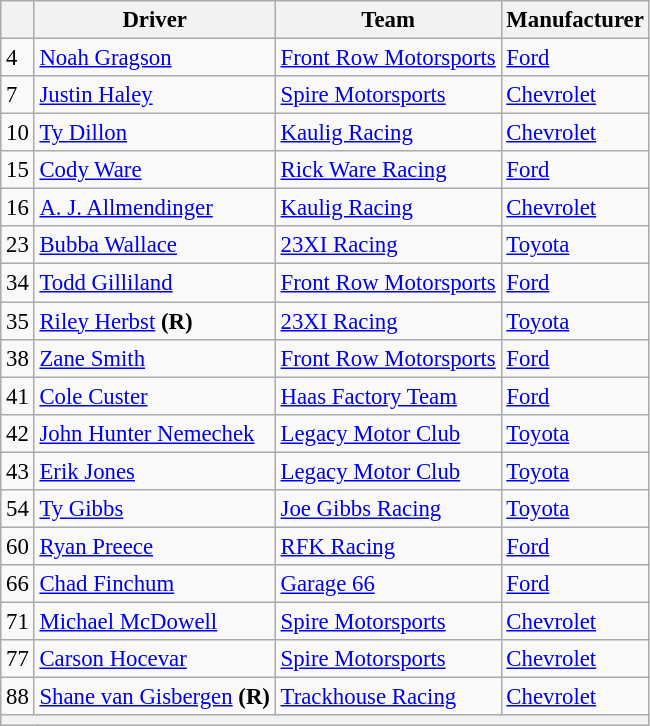<table class="wikitable" style="font-size:95%">
<tr>
<th></th>
<th>Driver</th>
<th>Team</th>
<th>Manufacturer</th>
</tr>
<tr>
<td>4</td>
<td><a href='#'>Noah Gragson</a></td>
<td><a href='#'>Front Row Motorsports</a></td>
<td><a href='#'>Ford</a></td>
</tr>
<tr>
<td>7</td>
<td><a href='#'>Justin Haley</a></td>
<td><a href='#'>Spire Motorsports</a></td>
<td><a href='#'>Chevrolet</a></td>
</tr>
<tr>
<td>10</td>
<td><a href='#'>Ty Dillon</a></td>
<td><a href='#'>Kaulig Racing</a></td>
<td><a href='#'>Chevrolet</a></td>
</tr>
<tr>
<td>15</td>
<td><a href='#'>Cody Ware</a></td>
<td><a href='#'>Rick Ware Racing</a></td>
<td><a href='#'>Ford</a></td>
</tr>
<tr>
<td>16</td>
<td><a href='#'>A. J. Allmendinger</a></td>
<td><a href='#'>Kaulig Racing</a></td>
<td><a href='#'>Chevrolet</a></td>
</tr>
<tr>
<td>23</td>
<td><a href='#'>Bubba Wallace</a></td>
<td><a href='#'>23XI Racing</a></td>
<td><a href='#'>Toyota</a></td>
</tr>
<tr>
<td>34</td>
<td><a href='#'>Todd Gilliland</a></td>
<td><a href='#'>Front Row Motorsports</a></td>
<td><a href='#'>Ford</a></td>
</tr>
<tr>
<td>35</td>
<td><a href='#'>Riley Herbst</a> <strong>(R)</strong></td>
<td><a href='#'>23XI Racing</a></td>
<td><a href='#'>Toyota</a></td>
</tr>
<tr>
<td>38</td>
<td><a href='#'>Zane Smith</a></td>
<td><a href='#'>Front Row Motorsports</a></td>
<td><a href='#'>Ford</a></td>
</tr>
<tr>
<td>41</td>
<td><a href='#'>Cole Custer</a></td>
<td><a href='#'>Haas Factory Team</a></td>
<td><a href='#'>Ford</a></td>
</tr>
<tr>
<td>42</td>
<td><a href='#'>John Hunter Nemechek</a></td>
<td><a href='#'>Legacy Motor Club</a></td>
<td><a href='#'>Toyota</a></td>
</tr>
<tr>
<td>43</td>
<td><a href='#'>Erik Jones</a></td>
<td><a href='#'>Legacy Motor Club</a></td>
<td><a href='#'>Toyota</a></td>
</tr>
<tr>
<td>54</td>
<td><a href='#'>Ty Gibbs</a></td>
<td><a href='#'>Joe Gibbs Racing</a></td>
<td><a href='#'>Toyota</a></td>
</tr>
<tr>
<td>60</td>
<td><a href='#'>Ryan Preece</a></td>
<td><a href='#'>RFK Racing</a></td>
<td><a href='#'>Ford</a></td>
</tr>
<tr>
<td>66</td>
<td><a href='#'>Chad Finchum</a></td>
<td><a href='#'>Garage 66</a></td>
<td><a href='#'>Ford</a></td>
</tr>
<tr>
<td>71</td>
<td><a href='#'>Michael McDowell</a></td>
<td><a href='#'>Spire Motorsports</a></td>
<td><a href='#'>Chevrolet</a></td>
</tr>
<tr>
<td>77</td>
<td><a href='#'>Carson Hocevar</a></td>
<td><a href='#'>Spire Motorsports</a></td>
<td><a href='#'>Chevrolet</a></td>
</tr>
<tr>
<td>88</td>
<td><a href='#'>Shane van Gisbergen</a> <strong>(R)</strong></td>
<td><a href='#'>Trackhouse Racing</a></td>
<td><a href='#'>Chevrolet</a></td>
</tr>
<tr>
<th colspan="4"></th>
</tr>
</table>
